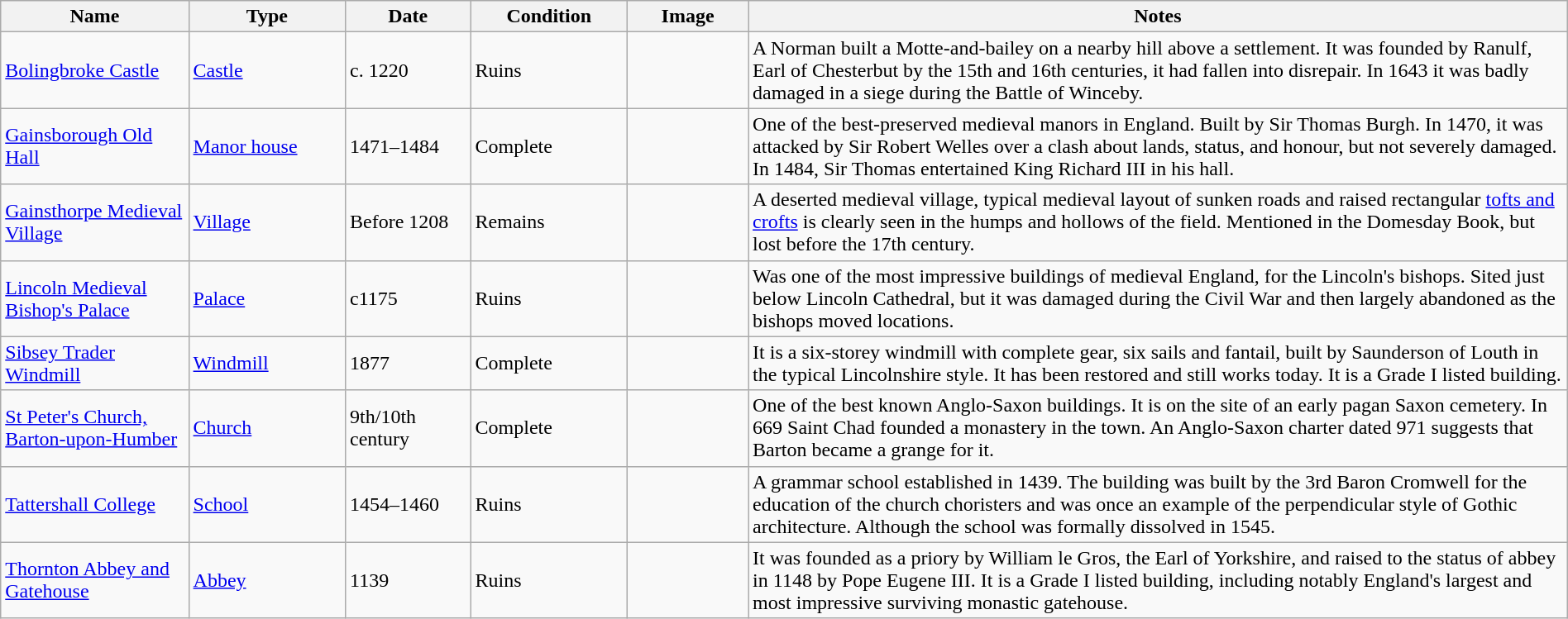<table class="wikitable sortable" width="100%">
<tr>
<th width="12%">Name</th>
<th width="10%">Type</th>
<th width="8%">Date</th>
<th width="10%">Condition</th>
<th class="unsortable" width="90px">Image</th>
<th class="unsortable">Notes</th>
</tr>
<tr>
<td><a href='#'>Bolingbroke Castle</a></td>
<td><a href='#'>Castle</a></td>
<td>c. 1220</td>
<td>Ruins</td>
<td></td>
<td>A Norman built a Motte-and-bailey on a nearby hill above a settlement. It was founded by Ranulf, Earl of Chesterbut by the 15th and 16th centuries, it had fallen into disrepair. In 1643 it was badly damaged in a siege during the Battle of Winceby.</td>
</tr>
<tr>
<td><a href='#'>Gainsborough Old Hall</a></td>
<td><a href='#'>Manor house</a></td>
<td>1471–1484</td>
<td>Complete</td>
<td></td>
<td>One of the best-preserved medieval manors in England. Built by Sir Thomas Burgh. In 1470, it was attacked by Sir Robert Welles over a clash about lands, status, and honour, but not severely damaged. In 1484, Sir Thomas entertained King Richard III in his hall.</td>
</tr>
<tr>
<td><a href='#'>Gainsthorpe Medieval Village</a></td>
<td><a href='#'>Village</a></td>
<td>Before 1208</td>
<td>Remains</td>
<td></td>
<td>A deserted medieval village, typical medieval layout of sunken roads and raised rectangular <a href='#'>tofts and crofts</a> is clearly seen in the humps and hollows of the field. Mentioned in the Domesday Book, but lost before the 17th century.</td>
</tr>
<tr>
<td><a href='#'>Lincoln Medieval Bishop's Palace</a></td>
<td><a href='#'>Palace</a></td>
<td>c1175</td>
<td>Ruins</td>
<td></td>
<td>Was one of the most impressive buildings of medieval England, for the Lincoln's bishops. Sited just below Lincoln Cathedral, but it was damaged during the Civil War and then largely abandoned as the bishops moved locations.</td>
</tr>
<tr>
<td><a href='#'>Sibsey Trader Windmill</a></td>
<td><a href='#'>Windmill</a></td>
<td>1877</td>
<td>Complete</td>
<td></td>
<td>It is a six-storey windmill with complete gear, six sails and fantail, built by Saunderson of Louth in the typical Lincolnshire style. It has been restored and still works today. It is a Grade I listed building.</td>
</tr>
<tr>
<td><a href='#'>St Peter's Church, Barton-upon-Humber</a></td>
<td><a href='#'>Church</a></td>
<td>9th/10th century</td>
<td>Complete</td>
<td></td>
<td>One of the best known Anglo-Saxon buildings. It is on the site of an early pagan Saxon cemetery. In 669 Saint Chad founded a monastery in the town. An Anglo-Saxon charter dated 971 suggests that Barton became a grange for it.</td>
</tr>
<tr>
<td><a href='#'>Tattershall College</a></td>
<td><a href='#'>School</a></td>
<td>1454–1460</td>
<td>Ruins</td>
<td></td>
<td>A grammar school established in 1439. The building was built by the 3rd Baron Cromwell for the education of the church choristers and was once an example of the perpendicular style of Gothic architecture. Although the school was formally dissolved in 1545.</td>
</tr>
<tr>
<td><a href='#'>Thornton Abbey and Gatehouse</a></td>
<td><a href='#'>Abbey</a></td>
<td>1139</td>
<td>Ruins</td>
<td></td>
<td>It was founded as a priory by William le Gros, the Earl of Yorkshire, and raised to the status of abbey in 1148 by Pope Eugene III. It is a Grade I listed building, including notably England's largest and most impressive surviving monastic gatehouse.</td>
</tr>
</table>
